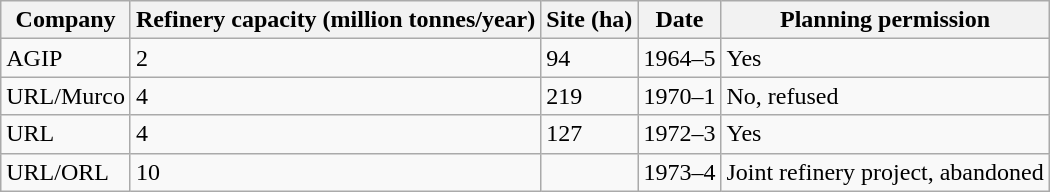<table class="wikitable">
<tr>
<th>Company</th>
<th>Refinery capacity (million tonnes/year)</th>
<th>Site (ha)</th>
<th>Date</th>
<th>Planning permission</th>
</tr>
<tr>
<td>AGIP</td>
<td>2</td>
<td>94</td>
<td>1964–5</td>
<td>Yes</td>
</tr>
<tr>
<td>URL/Murco</td>
<td>4</td>
<td>219</td>
<td>1970–1</td>
<td>No, refused</td>
</tr>
<tr>
<td>URL</td>
<td>4</td>
<td>127</td>
<td>1972–3</td>
<td>Yes</td>
</tr>
<tr>
<td>URL/ORL</td>
<td>10</td>
<td></td>
<td>1973–4</td>
<td>Joint refinery project, abandoned</td>
</tr>
</table>
